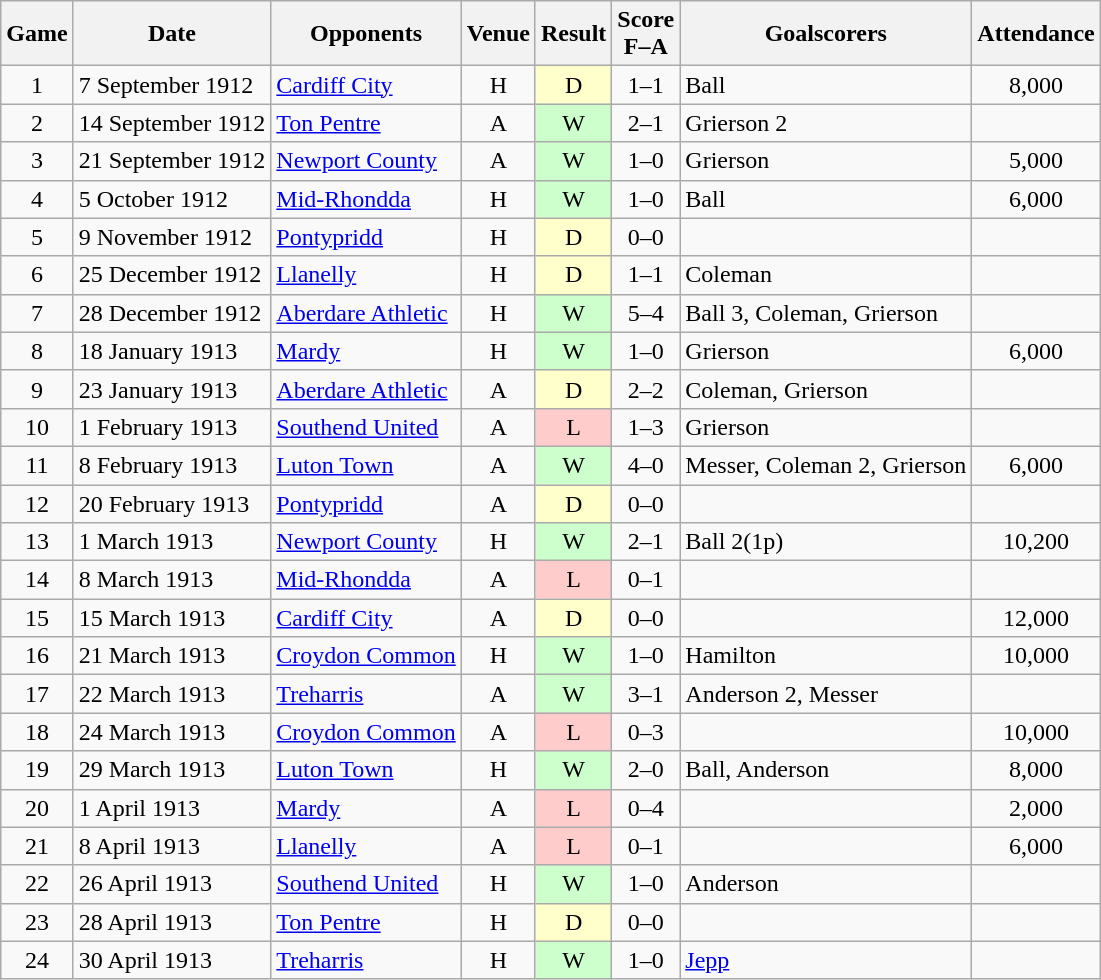<table class="wikitable" style="text-align:center">
<tr>
<th scope="col">Game</th>
<th scope="col">Date</th>
<th scope="col">Opponents</th>
<th scope="col">Venue</th>
<th scope="col">Result</th>
<th scope="col">Score<br>F–A</th>
<th scope="col">Goalscorers</th>
<th scope="col">Attendance</th>
</tr>
<tr>
<td>1</td>
<td align="left">7 September 1912</td>
<td align="left"><a href='#'>Cardiff City</a></td>
<td>H</td>
<td style="background-color:#FFFFCC">D</td>
<td>1–1</td>
<td align="left">Ball</td>
<td>8,000</td>
</tr>
<tr>
<td>2</td>
<td align="left">14 September 1912</td>
<td align="left"><a href='#'>Ton Pentre</a></td>
<td>A</td>
<td style="background-color:#CCFFCC">W</td>
<td>2–1</td>
<td align="left">Grierson 2</td>
<td></td>
</tr>
<tr>
<td>3</td>
<td align="left">21 September 1912</td>
<td align="left"><a href='#'>Newport County</a></td>
<td>A</td>
<td style="background-color:#CCFFCC">W</td>
<td>1–0</td>
<td align="left">Grierson</td>
<td>5,000</td>
</tr>
<tr>
<td>4</td>
<td align="left">5 October 1912</td>
<td align="left"><a href='#'>Mid-Rhondda</a></td>
<td>H</td>
<td style="background-color:#CCFFCC">W</td>
<td>1–0</td>
<td align="left">Ball</td>
<td>6,000</td>
</tr>
<tr>
<td>5</td>
<td align="left">9 November 1912</td>
<td align="left"><a href='#'>Pontypridd</a></td>
<td>H</td>
<td style="background-color:#FFFFCC">D</td>
<td>0–0</td>
<td align="left"></td>
<td></td>
</tr>
<tr>
<td>6</td>
<td align="left">25 December 1912</td>
<td align="left"><a href='#'>Llanelly</a></td>
<td>H</td>
<td style="background-color:#FFFFCC">D</td>
<td>1–1</td>
<td align="left">Coleman</td>
<td></td>
</tr>
<tr>
<td>7</td>
<td align="left">28 December 1912</td>
<td align="left"><a href='#'>Aberdare Athletic</a></td>
<td>H</td>
<td style="background-color:#CCFFCC">W</td>
<td>5–4</td>
<td align="left">Ball 3, Coleman, Grierson</td>
<td></td>
</tr>
<tr>
<td>8</td>
<td align="left">18 January 1913</td>
<td align="left"><a href='#'>Mardy</a></td>
<td>H</td>
<td style="background-color:#CCFFCC">W</td>
<td>1–0</td>
<td align="left">Grierson</td>
<td>6,000</td>
</tr>
<tr>
<td>9</td>
<td align="left">23 January 1913</td>
<td align="left"><a href='#'>Aberdare Athletic</a></td>
<td>A</td>
<td style="background-color:#FFFFCC">D</td>
<td>2–2</td>
<td align="left">Coleman, Grierson</td>
<td></td>
</tr>
<tr>
<td>10</td>
<td align="left">1 February 1913</td>
<td align="left"><a href='#'>Southend United</a></td>
<td>A</td>
<td style="background-color:#FFCCCC">L</td>
<td>1–3</td>
<td align="left">Grierson</td>
<td></td>
</tr>
<tr>
<td>11</td>
<td align="left">8 February 1913</td>
<td align="left"><a href='#'>Luton Town</a></td>
<td>A</td>
<td style="background-color:#CCFFCC">W</td>
<td>4–0</td>
<td align="left">Messer, Coleman 2, Grierson</td>
<td>6,000</td>
</tr>
<tr>
<td>12</td>
<td align="left">20 February 1913</td>
<td align="left"><a href='#'>Pontypridd</a></td>
<td>A</td>
<td style="background-color:#FFFFCC">D</td>
<td>0–0</td>
<td align="left"></td>
<td></td>
</tr>
<tr>
<td>13</td>
<td align="left">1 March 1913</td>
<td align="left"><a href='#'>Newport County</a></td>
<td>H</td>
<td style="background-color:#CCFFCC">W</td>
<td>2–1</td>
<td align="left">Ball 2(1p)</td>
<td>10,200</td>
</tr>
<tr>
<td>14</td>
<td align="left">8 March 1913</td>
<td align="left"><a href='#'>Mid-Rhondda</a></td>
<td>A</td>
<td style="background-color:#FFCCCC">L</td>
<td>0–1</td>
<td align="left"></td>
<td></td>
</tr>
<tr>
<td>15</td>
<td align="left">15 March 1913</td>
<td align="left"><a href='#'>Cardiff City</a></td>
<td>A</td>
<td style="background-color:#FFFFCC">D</td>
<td>0–0</td>
<td align="left"></td>
<td>12,000</td>
</tr>
<tr>
<td>16</td>
<td align="left">21 March 1913</td>
<td align="left"><a href='#'>Croydon Common</a></td>
<td>H</td>
<td style="background-color:#CCFFCC">W</td>
<td>1–0</td>
<td align="left">Hamilton</td>
<td>10,000</td>
</tr>
<tr>
<td>17</td>
<td align="left">22 March 1913</td>
<td align="left"><a href='#'>Treharris</a></td>
<td>A</td>
<td style="background-color:#CCFFCC">W</td>
<td>3–1</td>
<td align="left">Anderson 2, Messer</td>
<td></td>
</tr>
<tr>
<td>18</td>
<td align="left">24 March 1913</td>
<td align="left"><a href='#'>Croydon Common</a></td>
<td>A</td>
<td style="background-color:#FFCCCC">L</td>
<td>0–3</td>
<td align="left"></td>
<td>10,000</td>
</tr>
<tr>
<td>19</td>
<td align="left">29 March 1913</td>
<td align="left"><a href='#'>Luton Town</a></td>
<td>H</td>
<td style="background-color:#CCFFCC">W</td>
<td>2–0</td>
<td align="left">Ball, Anderson</td>
<td>8,000</td>
</tr>
<tr>
<td>20</td>
<td align="left">1 April 1913</td>
<td align="left"><a href='#'>Mardy</a></td>
<td>A</td>
<td style="background-color:#FFCCCC">L</td>
<td>0–4</td>
<td align="left"></td>
<td>2,000</td>
</tr>
<tr>
<td>21</td>
<td align="left">8 April 1913</td>
<td align="left"><a href='#'>Llanelly</a></td>
<td>A</td>
<td style="background-color:#FFCCCC">L</td>
<td>0–1</td>
<td align="left"></td>
<td>6,000</td>
</tr>
<tr>
<td>22</td>
<td align="left">26 April 1913</td>
<td align="left"><a href='#'>Southend United</a></td>
<td>H</td>
<td style="background-color:#CCFFCC">W</td>
<td>1–0</td>
<td align="left">Anderson</td>
<td></td>
</tr>
<tr>
<td>23</td>
<td align="left">28 April 1913</td>
<td align="left"><a href='#'>Ton Pentre</a></td>
<td>H</td>
<td style="background-color:#FFFFCC">D</td>
<td>0–0</td>
<td align="left"></td>
<td></td>
</tr>
<tr>
<td>24</td>
<td align="left">30 April 1913</td>
<td align="left"><a href='#'>Treharris</a></td>
<td>H</td>
<td style="background-color:#CCFFCC">W</td>
<td>1–0</td>
<td align="left"><a href='#'>Jepp</a></td>
<td></td>
</tr>
</table>
